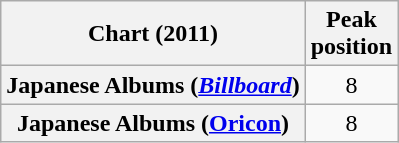<table class="wikitable plainrowheaders" style="text-align:center">
<tr>
<th scope="col">Chart (2011)</th>
<th scope="col">Peak<br> position</th>
</tr>
<tr>
<th scope="row">Japanese Albums (<em><a href='#'>Billboard</a></em>)</th>
<td>8</td>
</tr>
<tr>
<th scope="row">Japanese Albums (<a href='#'>Oricon</a>)</th>
<td>8</td>
</tr>
</table>
